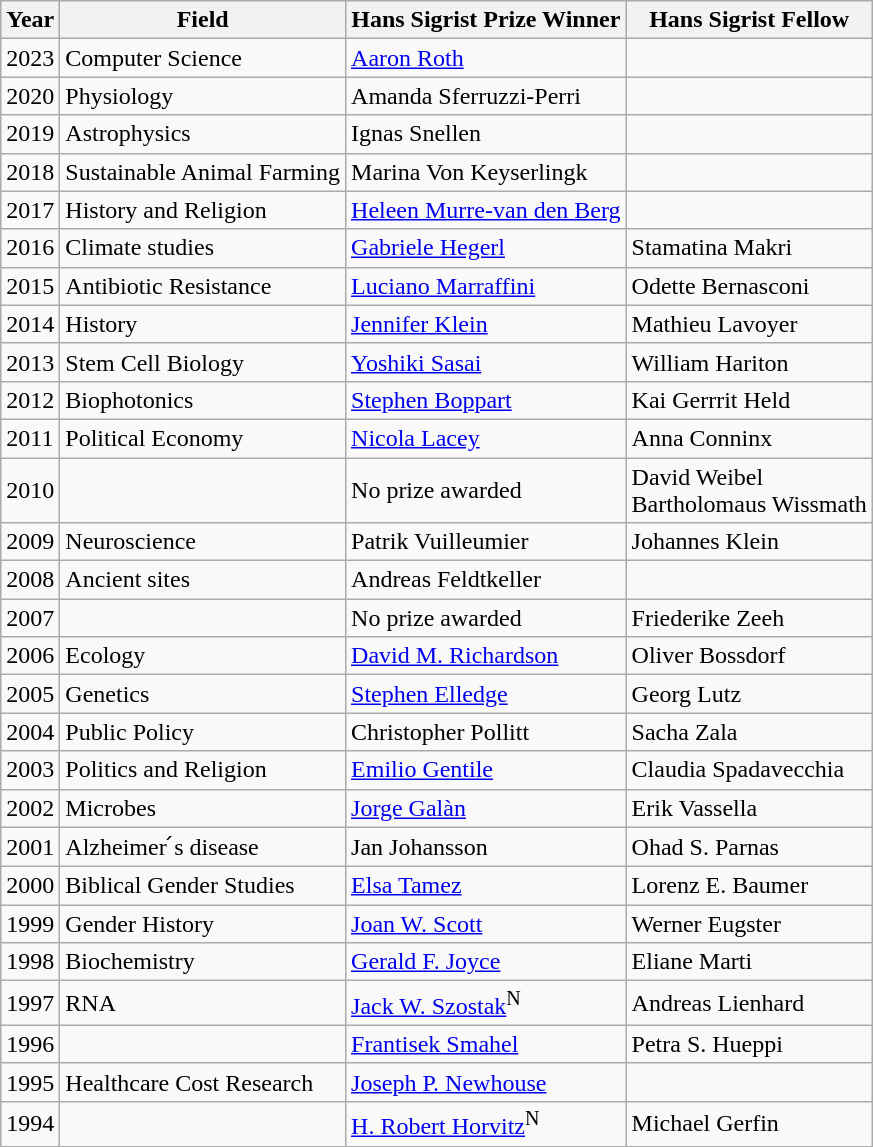<table class="wikitable">
<tr>
<th>Year</th>
<th>Field</th>
<th>Hans Sigrist Prize Winner</th>
<th>Hans Sigrist Fellow</th>
</tr>
<tr>
<td>2023</td>
<td>Computer Science</td>
<td><a href='#'>Aaron Roth</a></td>
<td></td>
</tr>
<tr>
<td>2020</td>
<td>Physiology</td>
<td>Amanda Sferruzzi-Perri</td>
<td></td>
</tr>
<tr>
<td>2019</td>
<td>Astrophysics</td>
<td>Ignas Snellen</td>
<td></td>
</tr>
<tr>
<td>2018</td>
<td>Sustainable Animal Farming</td>
<td>Marina Von Keyserlingk</td>
<td></td>
</tr>
<tr>
<td>2017</td>
<td>History and Religion</td>
<td><a href='#'>Heleen Murre-van den Berg</a></td>
<td></td>
</tr>
<tr>
<td>2016</td>
<td>Climate studies</td>
<td><a href='#'>Gabriele Hegerl</a></td>
<td>Stamatina Makri</td>
</tr>
<tr>
<td>2015</td>
<td>Antibiotic Resistance</td>
<td><a href='#'>Luciano Marraffini</a></td>
<td>Odette Bernasconi</td>
</tr>
<tr>
<td>2014</td>
<td>History</td>
<td><a href='#'>Jennifer Klein</a></td>
<td>Mathieu Lavoyer</td>
</tr>
<tr>
<td>2013</td>
<td>Stem Cell Biology</td>
<td><a href='#'>Yoshiki Sasai</a></td>
<td>William Hariton</td>
</tr>
<tr>
<td>2012</td>
<td>Biophotonics</td>
<td><a href='#'>Stephen Boppart</a></td>
<td>Kai Gerrrit Held</td>
</tr>
<tr>
<td>2011</td>
<td>Political Economy</td>
<td><a href='#'>Nicola Lacey</a></td>
<td>Anna Conninx</td>
</tr>
<tr>
<td>2010</td>
<td></td>
<td>No prize awarded</td>
<td>David Weibel<br>Bartholomaus Wissmath</td>
</tr>
<tr>
<td>2009</td>
<td>Neuroscience</td>
<td>Patrik Vuilleumier</td>
<td>Johannes Klein</td>
</tr>
<tr>
<td>2008</td>
<td>Ancient sites</td>
<td>Andreas Feldtkeller</td>
<td></td>
</tr>
<tr>
<td>2007</td>
<td></td>
<td>No prize awarded</td>
<td>Friederike Zeeh</td>
</tr>
<tr>
<td>2006</td>
<td>Ecology</td>
<td><a href='#'>David M. Richardson</a></td>
<td>Oliver Bossdorf</td>
</tr>
<tr>
<td>2005</td>
<td>Genetics</td>
<td><a href='#'>Stephen Elledge</a></td>
<td>Georg Lutz</td>
</tr>
<tr>
<td>2004</td>
<td>Public Policy</td>
<td>Christopher Pollitt</td>
<td>Sacha Zala</td>
</tr>
<tr>
<td>2003</td>
<td>Politics and Religion</td>
<td><a href='#'>Emilio Gentile</a></td>
<td>Claudia Spadavecchia</td>
</tr>
<tr>
<td>2002</td>
<td>Microbes</td>
<td><a href='#'>Jorge Galàn</a></td>
<td>Erik Vassella</td>
</tr>
<tr>
<td>2001</td>
<td>Alzheimer ́s  disease</td>
<td>Jan Johansson</td>
<td>Ohad S. Parnas</td>
</tr>
<tr>
<td>2000</td>
<td>Biblical Gender Studies</td>
<td><a href='#'>Elsa Tamez</a></td>
<td>Lorenz E. Baumer</td>
</tr>
<tr>
<td>1999</td>
<td>Gender History</td>
<td><a href='#'>Joan W. Scott</a></td>
<td>Werner Eugster</td>
</tr>
<tr>
<td>1998</td>
<td>Biochemistry</td>
<td><a href='#'>Gerald F. Joyce</a></td>
<td>Eliane Marti</td>
</tr>
<tr>
<td>1997</td>
<td>RNA</td>
<td><a href='#'>Jack W. Szostak</a><sup>N</sup></td>
<td>Andreas Lienhard</td>
</tr>
<tr>
<td>1996</td>
<td></td>
<td><a href='#'>Frantisek Smahel</a></td>
<td>Petra S. Hueppi</td>
</tr>
<tr>
<td>1995</td>
<td>Healthcare Cost Research</td>
<td><a href='#'>Joseph P. Newhouse</a></td>
<td></td>
</tr>
<tr>
<td>1994</td>
<td></td>
<td><a href='#'>H. Robert Horvitz</a><sup>N</sup></td>
<td>Michael Gerfin</td>
</tr>
</table>
